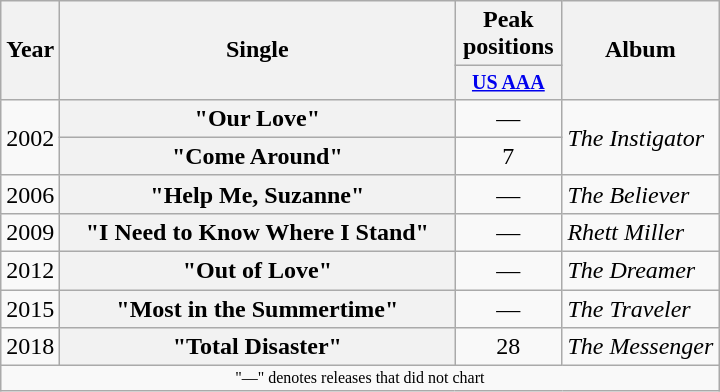<table class="wikitable plainrowheaders" style="text-align:center;">
<tr>
<th rowspan="2">Year</th>
<th rowspan="2" style="width:16em;">Single</th>
<th>Peak positions</th>
<th rowspan="2">Album</th>
</tr>
<tr style="font-size:smaller;">
<th width="65"><a href='#'>US AAA</a><br></th>
</tr>
<tr>
<td rowspan="2">2002</td>
<th scope="row">"Our Love"</th>
<td>—</td>
<td align="left" rowspan="2"><em>The Instigator</em></td>
</tr>
<tr>
<th scope="row">"Come Around"</th>
<td>7</td>
</tr>
<tr>
<td>2006</td>
<th scope="row">"Help Me, Suzanne"</th>
<td>—</td>
<td align="left"><em>The Believer</em></td>
</tr>
<tr>
<td>2009</td>
<th scope="row">"I Need to Know Where I Stand"</th>
<td>—</td>
<td align="left"><em>Rhett Miller</em></td>
</tr>
<tr>
<td>2012</td>
<th scope="row">"Out of Love"</th>
<td>—</td>
<td align="left"><em>The Dreamer</em></td>
</tr>
<tr>
<td>2015</td>
<th scope="row">"Most in the Summertime"</th>
<td>—</td>
<td align="left"><em>The Traveler</em></td>
</tr>
<tr>
<td>2018</td>
<th scope="row">"Total Disaster"</th>
<td>28</td>
<td align="left"><em>The Messenger</em></td>
</tr>
<tr>
<td colspan="4" style="font-size:8pt">"—" denotes releases that did not chart</td>
</tr>
</table>
